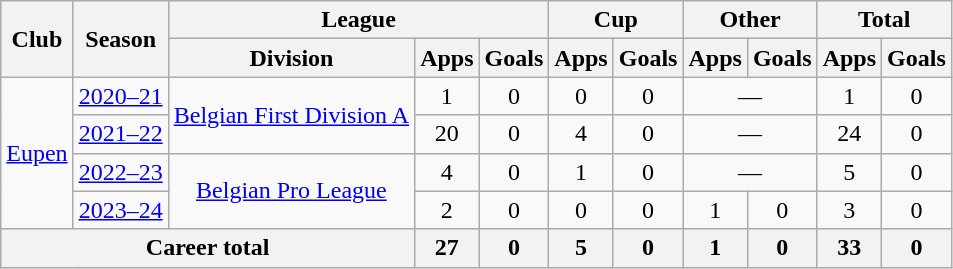<table class="wikitable" style="text-align:center;">
<tr>
<th rowspan="2">Club</th>
<th rowspan="2">Season</th>
<th colspan="3">League</th>
<th colspan="2">Cup</th>
<th colspan="2">Other</th>
<th colspan="2">Total</th>
</tr>
<tr>
<th>Division</th>
<th>Apps</th>
<th>Goals</th>
<th>Apps</th>
<th>Goals</th>
<th>Apps</th>
<th>Goals</th>
<th>Apps</th>
<th>Goals</th>
</tr>
<tr>
<td rowspan="4"><a href='#'>Eupen</a></td>
<td><a href='#'>2020–21</a></td>
<td rowspan="2"><a href='#'>Belgian First Division A</a></td>
<td>1</td>
<td>0</td>
<td>0</td>
<td>0</td>
<td colspan="2">—</td>
<td>1</td>
<td>0</td>
</tr>
<tr>
<td><a href='#'>2021–22</a></td>
<td>20</td>
<td>0</td>
<td>4</td>
<td>0</td>
<td colspan="2">—</td>
<td>24</td>
<td>0</td>
</tr>
<tr>
<td><a href='#'>2022–23</a></td>
<td rowspan="2"><a href='#'>Belgian Pro League</a></td>
<td>4</td>
<td>0</td>
<td>1</td>
<td>0</td>
<td colspan="2">—</td>
<td>5</td>
<td>0</td>
</tr>
<tr>
<td><a href='#'>2023–24</a></td>
<td>2</td>
<td>0</td>
<td>0</td>
<td>0</td>
<td>1</td>
<td>0</td>
<td>3</td>
<td>0</td>
</tr>
<tr>
<th colspan="3">Career total</th>
<th>27</th>
<th>0</th>
<th>5</th>
<th>0</th>
<th>1</th>
<th>0</th>
<th>33</th>
<th>0</th>
</tr>
</table>
